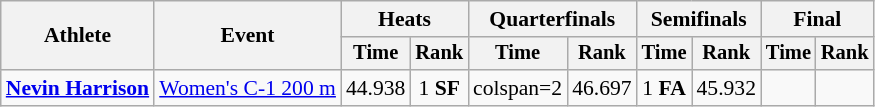<table class=wikitable style="font-size:90%">
<tr>
<th rowspan=2>Athlete</th>
<th rowspan=2>Event</th>
<th colspan=2>Heats</th>
<th colspan=2>Quarterfinals</th>
<th colspan=2>Semifinals</th>
<th colspan=2>Final</th>
</tr>
<tr style=font-size:95%>
<th>Time</th>
<th>Rank</th>
<th>Time</th>
<th>Rank</th>
<th>Time</th>
<th>Rank</th>
<th>Time</th>
<th>Rank</th>
</tr>
<tr align=center>
<td align=left><strong><a href='#'>Nevin Harrison</a></strong></td>
<td align=left><a href='#'>Women's C-1 200 m</a></td>
<td>44.938</td>
<td>1 <strong>SF</strong></td>
<td>colspan=2 </td>
<td>46.697</td>
<td>1 <strong>FA</strong></td>
<td>45.932</td>
<td></td>
</tr>
</table>
